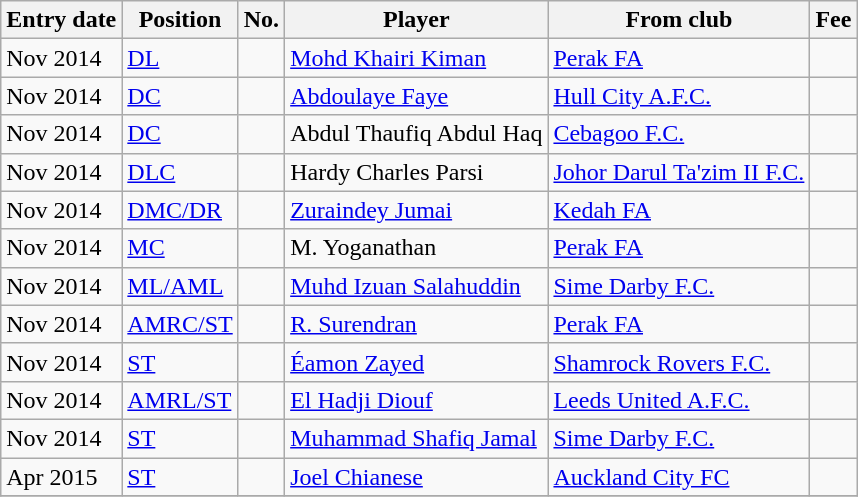<table class="wikitable sortable">
<tr>
<th>Entry date</th>
<th>Position</th>
<th>No.</th>
<th>Player</th>
<th>From club</th>
<th>Fee</th>
</tr>
<tr>
<td>Nov 2014</td>
<td><a href='#'>DL</a></td>
<td></td>
<td> <a href='#'>Mohd Khairi Kiman</a></td>
<td> <a href='#'>Perak FA</a></td>
<td></td>
</tr>
<tr>
<td>Nov 2014</td>
<td><a href='#'>DC</a></td>
<td></td>
<td> <a href='#'>Abdoulaye Faye</a></td>
<td> <a href='#'>Hull City A.F.C.</a></td>
<td></td>
</tr>
<tr>
<td>Nov 2014</td>
<td><a href='#'>DC</a></td>
<td></td>
<td> Abdul Thaufiq Abdul Haq</td>
<td> <a href='#'>Cebagoo F.C.</a></td>
<td></td>
</tr>
<tr>
<td>Nov 2014</td>
<td><a href='#'>DLC</a></td>
<td></td>
<td> Hardy Charles Parsi</td>
<td> <a href='#'>Johor Darul Ta'zim II F.C.</a></td>
<td></td>
</tr>
<tr>
<td>Nov 2014</td>
<td><a href='#'>DMC/DR</a></td>
<td></td>
<td> <a href='#'>Zuraindey Jumai</a></td>
<td> <a href='#'>Kedah FA</a></td>
<td></td>
</tr>
<tr>
<td>Nov 2014</td>
<td><a href='#'>MC</a></td>
<td></td>
<td> M. Yoganathan</td>
<td> <a href='#'>Perak FA</a></td>
<td></td>
</tr>
<tr>
<td>Nov 2014</td>
<td><a href='#'>ML/AML</a></td>
<td></td>
<td> <a href='#'>Muhd Izuan Salahuddin</a></td>
<td> <a href='#'>Sime Darby F.C.</a></td>
<td></td>
</tr>
<tr>
<td>Nov 2014</td>
<td><a href='#'>AMRC/ST</a></td>
<td></td>
<td> <a href='#'>R. Surendran</a></td>
<td> <a href='#'>Perak FA</a></td>
<td></td>
</tr>
<tr>
<td>Nov 2014</td>
<td><a href='#'>ST</a></td>
<td></td>
<td> <a href='#'>Éamon Zayed</a></td>
<td> <a href='#'>Shamrock Rovers F.C.</a></td>
<td></td>
</tr>
<tr>
<td>Nov 2014</td>
<td><a href='#'>AMRL/ST</a></td>
<td></td>
<td> <a href='#'>El Hadji Diouf</a></td>
<td> <a href='#'>Leeds United A.F.C.</a></td>
<td></td>
</tr>
<tr>
<td>Nov 2014</td>
<td><a href='#'>ST</a></td>
<td></td>
<td> <a href='#'>Muhammad Shafiq Jamal</a></td>
<td> <a href='#'>Sime Darby F.C.</a></td>
<td></td>
</tr>
<tr>
<td>Apr 2015</td>
<td><a href='#'>ST</a></td>
<td></td>
<td> <a href='#'>Joel Chianese</a></td>
<td> <a href='#'>Auckland City FC</a></td>
<td></td>
</tr>
<tr>
</tr>
</table>
